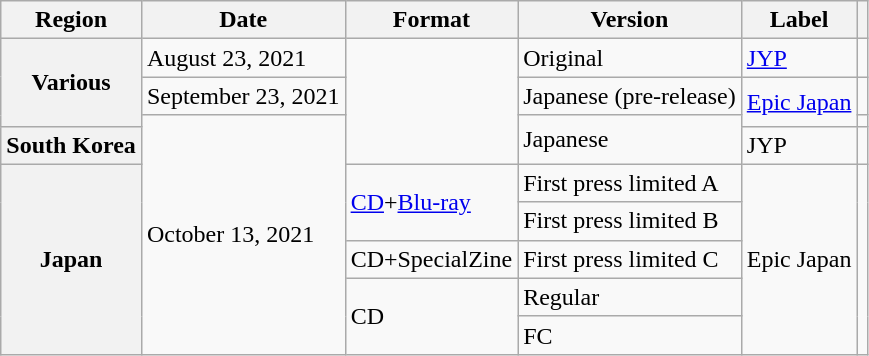<table class="wikitable plainrowheaders">
<tr>
<th scope="col">Region</th>
<th scope="col">Date</th>
<th scope="col">Format</th>
<th scope="col">Version</th>
<th scope="col">Label</th>
<th scope="col"></th>
</tr>
<tr>
<th scope="row" rowspan="3">Various</th>
<td>August 23, 2021</td>
<td rowspan="4"></td>
<td>Original</td>
<td><a href='#'>JYP</a></td>
<td style="text-align:center"></td>
</tr>
<tr>
<td>September 23, 2021</td>
<td>Japanese (pre-release)</td>
<td rowspan="2"><a href='#'>Epic Japan</a></td>
<td style="text-align:center"></td>
</tr>
<tr>
<td rowspan="7">October 13, 2021</td>
<td rowspan="2">Japanese</td>
<td style="text-align:center"></td>
</tr>
<tr>
<th scope="row">South Korea</th>
<td>JYP</td>
<td style="text-align:center"></td>
</tr>
<tr>
<th scope="row" rowspan="5">Japan</th>
<td rowspan="2"><a href='#'>CD</a>+<a href='#'>Blu-ray</a></td>
<td>First press limited A</td>
<td rowspan="5">Epic Japan</td>
<td rowspan="5" style="text-align:center"></td>
</tr>
<tr>
<td>First press limited B</td>
</tr>
<tr>
<td>CD+SpecialZine</td>
<td>First press limited C</td>
</tr>
<tr>
<td rowspan=2>CD</td>
<td>Regular</td>
</tr>
<tr>
<td>FC</td>
</tr>
</table>
